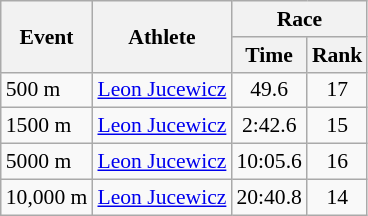<table class="wikitable" border="1" style="font-size:90%">
<tr>
<th rowspan=2>Event</th>
<th rowspan=2>Athlete</th>
<th colspan=2>Race</th>
</tr>
<tr>
<th>Time</th>
<th>Rank</th>
</tr>
<tr>
<td>500 m</td>
<td><a href='#'>Leon Jucewicz</a></td>
<td align=center>49.6</td>
<td align=center>17</td>
</tr>
<tr>
<td>1500 m</td>
<td><a href='#'>Leon Jucewicz</a></td>
<td align=center>2:42.6</td>
<td align=center>15</td>
</tr>
<tr>
<td>5000 m</td>
<td><a href='#'>Leon Jucewicz</a></td>
<td align=center>10:05.6</td>
<td align=center>16</td>
</tr>
<tr>
<td>10,000 m</td>
<td><a href='#'>Leon Jucewicz</a></td>
<td align=center>20:40.8</td>
<td align=center>14</td>
</tr>
</table>
